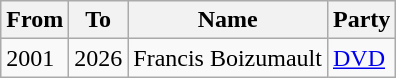<table class="wikitable">
<tr>
<th>From</th>
<th>To</th>
<th>Name</th>
<th>Party</th>
</tr>
<tr>
<td>2001</td>
<td>2026</td>
<td>Francis Boizumault</td>
<td><a href='#'>DVD</a></td>
</tr>
</table>
